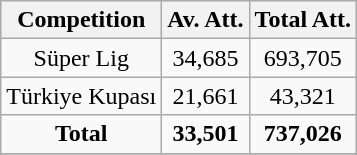<table class="wikitable" style="text-align: center">
<tr>
<th>Competition</th>
<th>Av. Att.</th>
<th>Total Att.</th>
</tr>
<tr>
<td>Süper Lig</td>
<td>34,685</td>
<td>693,705</td>
</tr>
<tr>
<td>Türkiye Kupası</td>
<td>21,661</td>
<td>43,321</td>
</tr>
<tr>
<td><strong>Total</strong></td>
<td><strong>33,501</strong></td>
<td><strong>737,026</strong></td>
</tr>
<tr>
</tr>
<tr>
</tr>
</table>
